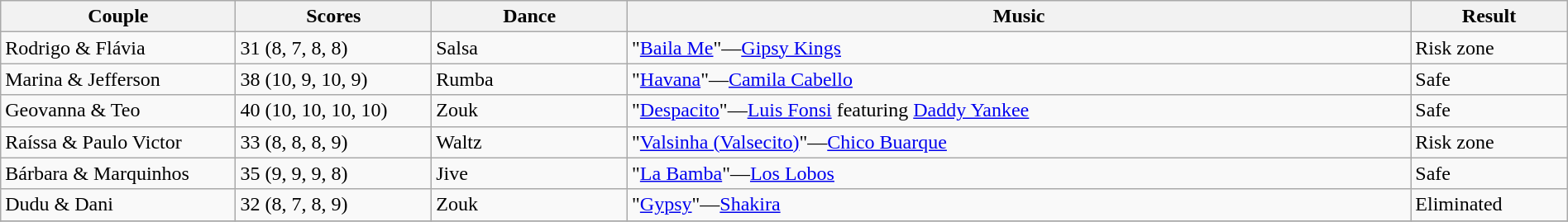<table class="wikitable sortable" style="width:100%;">
<tr>
<th style="width:15.0%;">Couple<br></th>
<th style="width:12.5%;">Scores</th>
<th style="width:12.5%;">Dance</th>
<th style="width:50.0%;">Music</th>
<th style="width:10.0%;">Result</th>
</tr>
<tr>
<td>Rodrigo & Flávia <br> </td>
<td>31 (8, 7, 8, 8)</td>
<td>Salsa</td>
<td>"<a href='#'>Baila Me</a>"—<a href='#'>Gipsy Kings</a></td>
<td>Risk zone</td>
</tr>
<tr>
<td>Marina & Jefferson <br> </td>
<td>38 (10, 9, 10, 9)</td>
<td>Rumba</td>
<td>"<a href='#'>Havana</a>"—<a href='#'>Camila Cabello</a></td>
<td>Safe</td>
</tr>
<tr>
<td>Geovanna & Teo <br> </td>
<td>40 (10, 10, 10, 10)</td>
<td>Zouk</td>
<td>"<a href='#'>Despacito</a>"—<a href='#'>Luis Fonsi</a> featuring <a href='#'>Daddy Yankee</a></td>
<td>Safe</td>
</tr>
<tr>
<td>Raíssa & Paulo Victor <br> </td>
<td>33 (8, 8, 8, 9)</td>
<td>Waltz</td>
<td>"<a href='#'>Valsinha (Valsecito)</a>"—<a href='#'>Chico Buarque</a></td>
<td>Risk zone</td>
</tr>
<tr>
<td>Bárbara & Marquinhos <br> </td>
<td>35 (9, 9, 9, 8)</td>
<td>Jive</td>
<td>"<a href='#'>La Bamba</a>"—<a href='#'>Los Lobos</a></td>
<td>Safe</td>
</tr>
<tr>
<td>Dudu & Dani <br> </td>
<td>32 (8, 7, 8, 9)</td>
<td>Zouk</td>
<td>"<a href='#'>Gypsy</a>"—<a href='#'>Shakira</a></td>
<td>Eliminated</td>
</tr>
<tr>
</tr>
</table>
